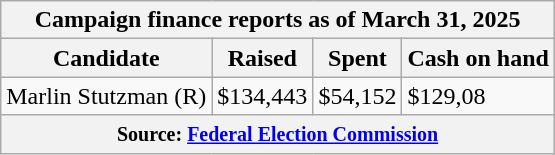<table class="wikitable sortable">
<tr>
<th colspan=4>Campaign finance reports as of March 31, 2025</th>
</tr>
<tr style="text-align:center;">
<th>Candidate</th>
<th>Raised</th>
<th>Spent</th>
<th>Cash on hand</th>
</tr>
<tr>
<td>Marlin Stutzman (R)</td>
<td>$134,443</td>
<td>$54,152</td>
<td>$129,08</td>
</tr>
<tr>
<th colspan="4"><small>Source: <a href='#'>Federal Election Commission</a></small></th>
</tr>
</table>
